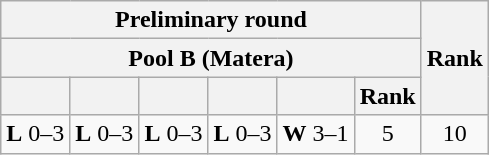<table class="wikitable" style="font-size:100%;">
<tr>
<th colspan=6>Preliminary round</th>
<th rowspan=3>Rank</th>
</tr>
<tr>
<th colspan=6>Pool B (Matera)</th>
</tr>
<tr>
<th></th>
<th></th>
<th></th>
<th></th>
<th></th>
<th>Rank</th>
</tr>
<tr align=center>
<td><strong>L</strong> 0–3</td>
<td><strong>L</strong> 0–3</td>
<td><strong>L</strong> 0–3</td>
<td><strong>L</strong> 0–3</td>
<td><strong>W</strong> 3–1</td>
<td>5</td>
<td>10</td>
</tr>
</table>
